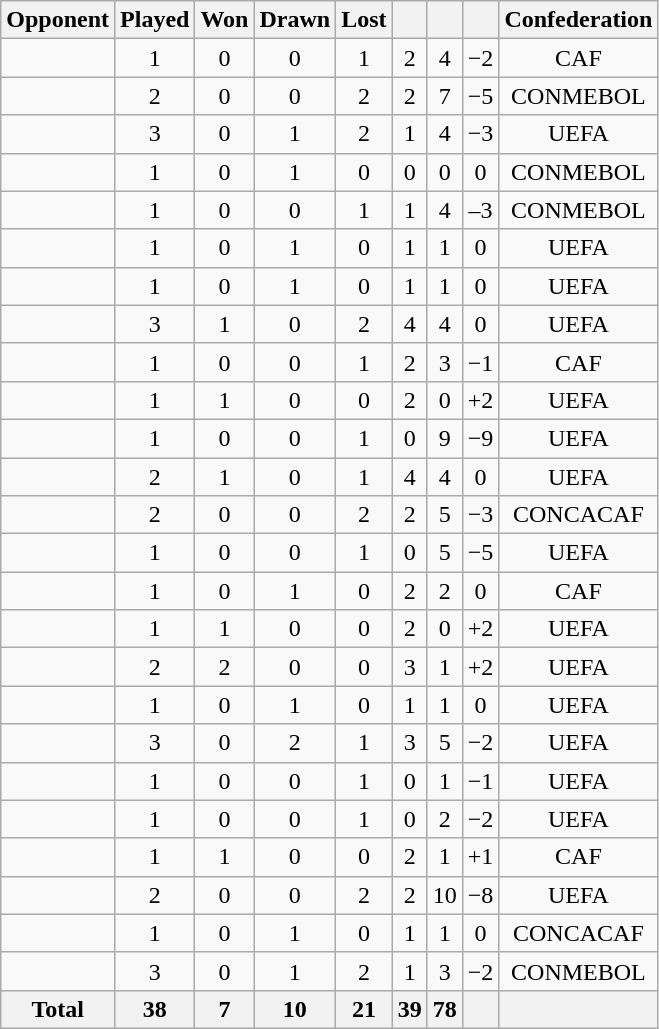<table class="wikitable sortable collapsible" style="text-align:center;">
<tr>
<th>Opponent</th>
<th>Played</th>
<th>Won</th>
<th>Drawn</th>
<th>Lost</th>
<th></th>
<th></th>
<th></th>
<th>Confederation</th>
</tr>
<tr>
<td style="text-align:left;"></td>
<td>1</td>
<td>0</td>
<td>0</td>
<td>1</td>
<td>2</td>
<td>4</td>
<td>−2</td>
<td>CAF</td>
</tr>
<tr>
<td style="text-align:left;"></td>
<td>2</td>
<td>0</td>
<td>0</td>
<td>2</td>
<td>2</td>
<td>7</td>
<td>−5</td>
<td>CONMEBOL</td>
</tr>
<tr>
<td style="text-align:left;"></td>
<td>3</td>
<td>0</td>
<td>1</td>
<td>2</td>
<td>1</td>
<td>4</td>
<td>−3</td>
<td>UEFA</td>
</tr>
<tr>
<td style="text-align:left;"></td>
<td>1</td>
<td>0</td>
<td>1</td>
<td>0</td>
<td>0</td>
<td>0</td>
<td>0</td>
<td>CONMEBOL</td>
</tr>
<tr>
<td style="text-align:left;"></td>
<td>1</td>
<td>0</td>
<td>0</td>
<td>1</td>
<td>1</td>
<td>4</td>
<td>–3</td>
<td>CONMEBOL</td>
</tr>
<tr>
<td style="text-align:left;"></td>
<td>1</td>
<td>0</td>
<td>1</td>
<td>0</td>
<td>1</td>
<td>1</td>
<td>0</td>
<td>UEFA</td>
</tr>
<tr>
<td style="text-align:left;"></td>
<td>1</td>
<td>0</td>
<td>1</td>
<td>0</td>
<td>1</td>
<td>1</td>
<td>0</td>
<td>UEFA</td>
</tr>
<tr>
<td style="text-align:left;"></td>
<td>3</td>
<td>1</td>
<td>0</td>
<td>2</td>
<td>4</td>
<td>4</td>
<td>0</td>
<td>UEFA</td>
</tr>
<tr>
<td style="text-align:left;"></td>
<td>1</td>
<td>0</td>
<td>0</td>
<td>1</td>
<td>2</td>
<td>3</td>
<td>−1</td>
<td>CAF</td>
</tr>
<tr>
<td style="text-align:left;"></td>
<td>1</td>
<td>1</td>
<td>0</td>
<td>0</td>
<td>2</td>
<td>0</td>
<td>+2</td>
<td>UEFA</td>
</tr>
<tr>
<td style="text-align:left;"></td>
<td>1</td>
<td>0</td>
<td>0</td>
<td>1</td>
<td>0</td>
<td>9</td>
<td>−9</td>
<td>UEFA</td>
</tr>
<tr>
<td style="text-align:left;"></td>
<td>2</td>
<td>1</td>
<td>0</td>
<td>1</td>
<td>4</td>
<td>4</td>
<td>0</td>
<td>UEFA</td>
</tr>
<tr>
<td style="text-align:left;"></td>
<td>2</td>
<td>0</td>
<td>0</td>
<td>2</td>
<td>2</td>
<td>5</td>
<td>−3</td>
<td>CONCACAF</td>
</tr>
<tr>
<td style="text-align:left;"></td>
<td>1</td>
<td>0</td>
<td>0</td>
<td>1</td>
<td>0</td>
<td>5</td>
<td>−5</td>
<td>UEFA</td>
</tr>
<tr>
<td style="text-align:left;"></td>
<td>1</td>
<td>0</td>
<td>1</td>
<td>0</td>
<td>2</td>
<td>2</td>
<td>0</td>
<td>CAF</td>
</tr>
<tr>
<td style="text-align:left;"></td>
<td>1</td>
<td>1</td>
<td>0</td>
<td>0</td>
<td>2</td>
<td>0</td>
<td>+2</td>
<td>UEFA</td>
</tr>
<tr>
<td style="text-align:left;"></td>
<td>2</td>
<td>2</td>
<td>0</td>
<td>0</td>
<td>3</td>
<td>1</td>
<td>+2</td>
<td>UEFA</td>
</tr>
<tr>
<td style="text-align:left;"></td>
<td>1</td>
<td>0</td>
<td>1</td>
<td>0</td>
<td>1</td>
<td>1</td>
<td>0</td>
<td>UEFA</td>
</tr>
<tr>
<td style="text-align:left;"></td>
<td>3</td>
<td>0</td>
<td>2</td>
<td>1</td>
<td>3</td>
<td>5</td>
<td>−2</td>
<td>UEFA</td>
</tr>
<tr>
<td style="text-align:left;"></td>
<td>1</td>
<td>0</td>
<td>0</td>
<td>1</td>
<td>0</td>
<td>1</td>
<td>−1</td>
<td>UEFA</td>
</tr>
<tr>
<td style="text-align:left;"></td>
<td>1</td>
<td>0</td>
<td>0</td>
<td>1</td>
<td>0</td>
<td>2</td>
<td>−2</td>
<td>UEFA</td>
</tr>
<tr>
<td style="text-align:left;"></td>
<td>1</td>
<td>1</td>
<td>0</td>
<td>0</td>
<td>2</td>
<td>1</td>
<td>+1</td>
<td>CAF</td>
</tr>
<tr>
<td style="text-align:left;"></td>
<td>2</td>
<td>0</td>
<td>0</td>
<td>2</td>
<td>2</td>
<td>10</td>
<td>−8</td>
<td>UEFA</td>
</tr>
<tr>
<td style="text-align:left;"></td>
<td>1</td>
<td>0</td>
<td>1</td>
<td>0</td>
<td>1</td>
<td>1</td>
<td>0</td>
<td>CONCACAF</td>
</tr>
<tr>
<td style="text-align:left;"></td>
<td>3</td>
<td>0</td>
<td>1</td>
<td>2</td>
<td>1</td>
<td>3</td>
<td>−2</td>
<td>CONMEBOL</td>
</tr>
<tr>
<th>Total</th>
<th>38</th>
<th>7</th>
<th>10</th>
<th>21</th>
<th>39</th>
<th>78</th>
<th></th>
<th></th>
</tr>
</table>
